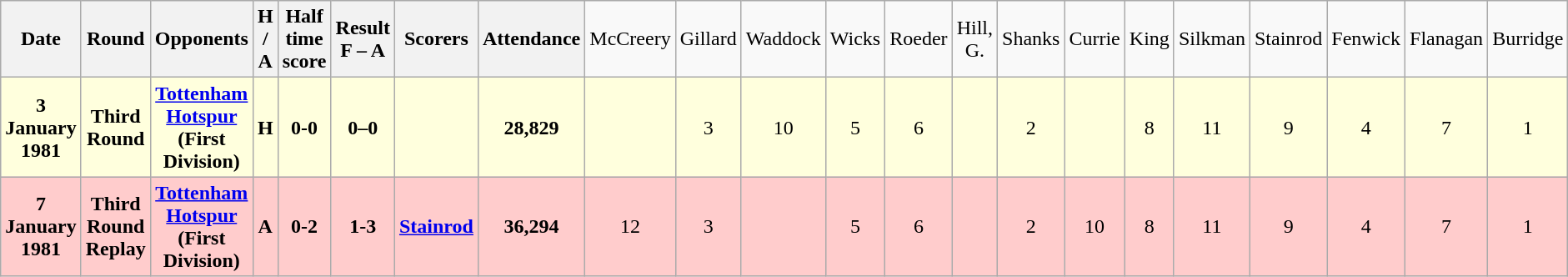<table class="wikitable" style="text-align:center">
<tr>
<th><strong>Date</strong></th>
<th><strong>Round</strong></th>
<th><strong>Opponents</strong></th>
<th><strong>H / A</strong></th>
<th><strong>Half time score</strong></th>
<th><strong>Result</strong><br><strong>F – A</strong></th>
<th><strong>Scorers</strong></th>
<th><strong>Attendance</strong></th>
<td>McCreery</td>
<td>Gillard</td>
<td>Waddock</td>
<td>Wicks</td>
<td>Roeder</td>
<td>Hill, G.</td>
<td>Shanks</td>
<td>Currie</td>
<td>King</td>
<td>Silkman</td>
<td>Stainrod</td>
<td>Fenwick</td>
<td>Flanagan</td>
<td>Burridge</td>
</tr>
<tr bgcolor="#ffffdd">
<td><strong>3 January 1981</strong></td>
<td><strong>Third Round</strong></td>
<td><strong><a href='#'>Tottenham Hotspur</a> (First Division)</strong></td>
<td><strong>H</strong></td>
<td><strong>0-0</strong></td>
<td><strong>0–0</strong></td>
<td></td>
<td><strong>28,829</strong></td>
<td></td>
<td>3</td>
<td>10</td>
<td>5</td>
<td>6</td>
<td></td>
<td>2</td>
<td></td>
<td>8</td>
<td>11</td>
<td>9</td>
<td>4</td>
<td>7</td>
<td>1</td>
</tr>
<tr bgcolor="#ffcccc">
<td><strong>7 January 1981</strong></td>
<td><strong>Third Round Replay</strong></td>
<td><strong><a href='#'>Tottenham Hotspur</a> (First Division)</strong></td>
<td><strong>A</strong></td>
<td><strong>0-2</strong></td>
<td><strong>1-3</strong></td>
<td><a href='#'><strong>Stainrod</strong></a></td>
<td><strong>36,294</strong></td>
<td>12</td>
<td>3</td>
<td></td>
<td>5</td>
<td>6</td>
<td></td>
<td>2</td>
<td>10</td>
<td>8</td>
<td>11</td>
<td>9</td>
<td>4</td>
<td>7</td>
<td>1</td>
</tr>
</table>
